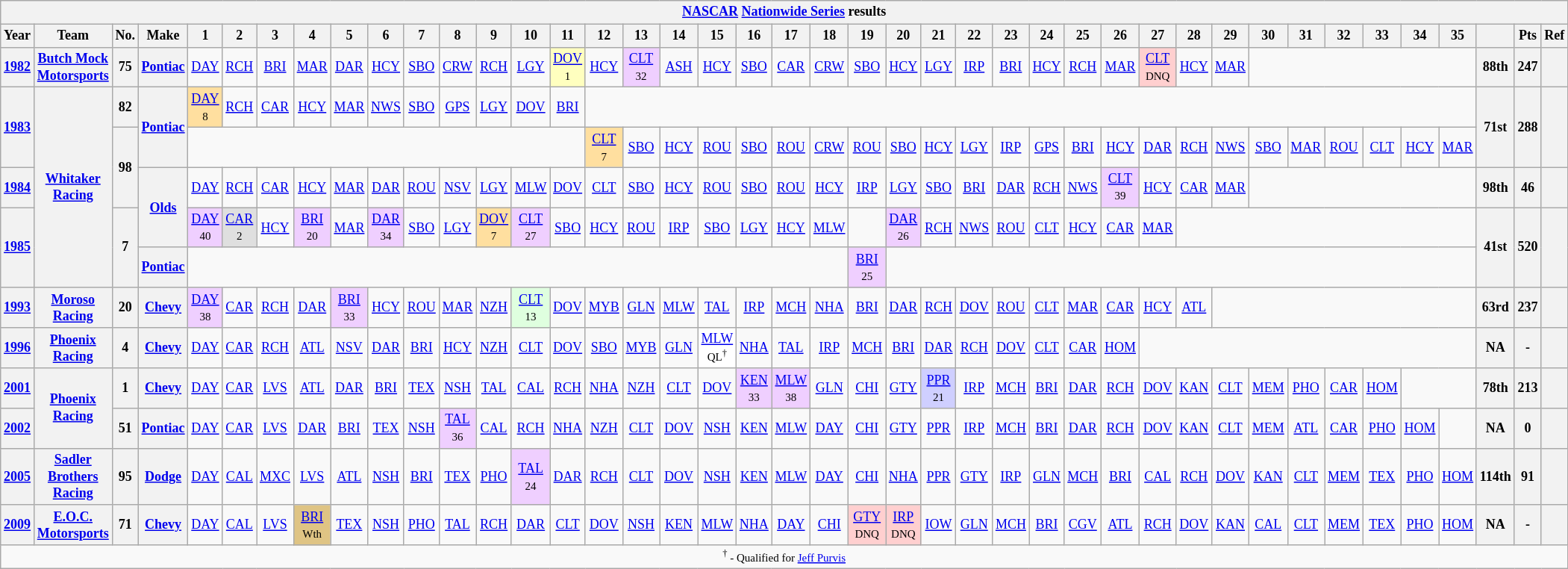<table class="wikitable" style="text-align:center; font-size:75%">
<tr>
<th colspan=42><a href='#'>NASCAR</a> <a href='#'>Nationwide Series</a> results</th>
</tr>
<tr>
<th>Year</th>
<th>Team</th>
<th>No.</th>
<th>Make</th>
<th>1</th>
<th>2</th>
<th>3</th>
<th>4</th>
<th>5</th>
<th>6</th>
<th>7</th>
<th>8</th>
<th>9</th>
<th>10</th>
<th>11</th>
<th>12</th>
<th>13</th>
<th>14</th>
<th>15</th>
<th>16</th>
<th>17</th>
<th>18</th>
<th>19</th>
<th>20</th>
<th>21</th>
<th>22</th>
<th>23</th>
<th>24</th>
<th>25</th>
<th>26</th>
<th>27</th>
<th>28</th>
<th>29</th>
<th>30</th>
<th>31</th>
<th>32</th>
<th>33</th>
<th>34</th>
<th>35</th>
<th></th>
<th>Pts</th>
<th>Ref</th>
</tr>
<tr>
<th><a href='#'>1982</a></th>
<th><a href='#'>Butch Mock Motorsports</a></th>
<th>75</th>
<th><a href='#'>Pontiac</a></th>
<td><a href='#'>DAY</a></td>
<td><a href='#'>RCH</a></td>
<td><a href='#'>BRI</a></td>
<td><a href='#'>MAR</a></td>
<td><a href='#'>DAR</a></td>
<td><a href='#'>HCY</a></td>
<td><a href='#'>SBO</a></td>
<td><a href='#'>CRW</a></td>
<td><a href='#'>RCH</a></td>
<td><a href='#'>LGY</a></td>
<td style="background:#FFFFBF;"><a href='#'>DOV</a><br><small>1</small></td>
<td><a href='#'>HCY</a></td>
<td style="background:#EFCFFF;"><a href='#'>CLT</a><br><small>32</small></td>
<td><a href='#'>ASH</a></td>
<td><a href='#'>HCY</a></td>
<td><a href='#'>SBO</a></td>
<td><a href='#'>CAR</a></td>
<td><a href='#'>CRW</a></td>
<td><a href='#'>SBO</a></td>
<td><a href='#'>HCY</a></td>
<td><a href='#'>LGY</a></td>
<td><a href='#'>IRP</a></td>
<td><a href='#'>BRI</a></td>
<td><a href='#'>HCY</a></td>
<td><a href='#'>RCH</a></td>
<td><a href='#'>MAR</a></td>
<td style="background:#FFCFCF;"><a href='#'>CLT</a><br><small>DNQ</small></td>
<td><a href='#'>HCY</a></td>
<td><a href='#'>MAR</a></td>
<td colspan=6></td>
<th>88th</th>
<th>247</th>
<th></th>
</tr>
<tr>
<th rowspan=2><a href='#'>1983</a></th>
<th rowspan=5><a href='#'>Whitaker Racing</a></th>
<th>82</th>
<th rowspan=2><a href='#'>Pontiac</a></th>
<td style="background:#FFDF9F;"><a href='#'>DAY</a><br><small>8</small></td>
<td><a href='#'>RCH</a></td>
<td><a href='#'>CAR</a></td>
<td><a href='#'>HCY</a></td>
<td><a href='#'>MAR</a></td>
<td><a href='#'>NWS</a></td>
<td><a href='#'>SBO</a></td>
<td><a href='#'>GPS</a></td>
<td><a href='#'>LGY</a></td>
<td><a href='#'>DOV</a></td>
<td><a href='#'>BRI</a></td>
<td colspan=24></td>
<th rowspan=2>71st</th>
<th rowspan=2>288</th>
<th rowspan=2></th>
</tr>
<tr>
<th rowspan=2>98</th>
<td colspan=11></td>
<td style="background:#FFDF9F;"><a href='#'>CLT</a><br><small>7</small></td>
<td><a href='#'>SBO</a></td>
<td><a href='#'>HCY</a></td>
<td><a href='#'>ROU</a></td>
<td><a href='#'>SBO</a></td>
<td><a href='#'>ROU</a></td>
<td><a href='#'>CRW</a></td>
<td><a href='#'>ROU</a></td>
<td><a href='#'>SBO</a></td>
<td><a href='#'>HCY</a></td>
<td><a href='#'>LGY</a></td>
<td><a href='#'>IRP</a></td>
<td><a href='#'>GPS</a></td>
<td><a href='#'>BRI</a></td>
<td><a href='#'>HCY</a></td>
<td><a href='#'>DAR</a></td>
<td><a href='#'>RCH</a></td>
<td><a href='#'>NWS</a></td>
<td><a href='#'>SBO</a></td>
<td><a href='#'>MAR</a></td>
<td><a href='#'>ROU</a></td>
<td><a href='#'>CLT</a></td>
<td><a href='#'>HCY</a></td>
<td><a href='#'>MAR</a></td>
</tr>
<tr>
<th><a href='#'>1984</a></th>
<th rowspan=2><a href='#'>Olds</a></th>
<td><a href='#'>DAY</a></td>
<td><a href='#'>RCH</a></td>
<td><a href='#'>CAR</a></td>
<td><a href='#'>HCY</a></td>
<td><a href='#'>MAR</a></td>
<td><a href='#'>DAR</a></td>
<td><a href='#'>ROU</a></td>
<td><a href='#'>NSV</a></td>
<td><a href='#'>LGY</a></td>
<td><a href='#'>MLW</a></td>
<td><a href='#'>DOV</a></td>
<td><a href='#'>CLT</a></td>
<td><a href='#'>SBO</a></td>
<td><a href='#'>HCY</a></td>
<td><a href='#'>ROU</a></td>
<td><a href='#'>SBO</a></td>
<td><a href='#'>ROU</a></td>
<td><a href='#'>HCY</a></td>
<td><a href='#'>IRP</a></td>
<td><a href='#'>LGY</a></td>
<td><a href='#'>SBO</a></td>
<td><a href='#'>BRI</a></td>
<td><a href='#'>DAR</a></td>
<td><a href='#'>RCH</a></td>
<td><a href='#'>NWS</a></td>
<td style="background:#EFCFFF;"><a href='#'>CLT</a><br><small>39</small></td>
<td><a href='#'>HCY</a></td>
<td><a href='#'>CAR</a></td>
<td><a href='#'>MAR</a></td>
<td colspan=6></td>
<th>98th</th>
<th>46</th>
<th></th>
</tr>
<tr>
<th rowspan=2><a href='#'>1985</a></th>
<th rowspan=2>7</th>
<td style="background:#EFCFFF;"><a href='#'>DAY</a><br><small>40</small></td>
<td style="background:#DFDFDF;"><a href='#'>CAR</a><br><small>2</small></td>
<td><a href='#'>HCY</a></td>
<td style="background:#EFCFFF;"><a href='#'>BRI</a><br><small>20</small></td>
<td><a href='#'>MAR</a></td>
<td style="background:#EFCFFF;"><a href='#'>DAR</a><br><small>34</small></td>
<td><a href='#'>SBO</a></td>
<td><a href='#'>LGY</a></td>
<td style="background:#FFDF9F;"><a href='#'>DOV</a><br><small>7</small></td>
<td style="background:#EFCFFF;"><a href='#'>CLT</a><br><small>27</small></td>
<td><a href='#'>SBO</a></td>
<td><a href='#'>HCY</a></td>
<td><a href='#'>ROU</a></td>
<td><a href='#'>IRP</a></td>
<td><a href='#'>SBO</a></td>
<td><a href='#'>LGY</a></td>
<td><a href='#'>HCY</a></td>
<td><a href='#'>MLW</a></td>
<td></td>
<td style="background:#EFCFFF;"><a href='#'>DAR</a><br><small>26</small></td>
<td><a href='#'>RCH</a></td>
<td><a href='#'>NWS</a></td>
<td><a href='#'>ROU</a></td>
<td><a href='#'>CLT</a></td>
<td><a href='#'>HCY</a></td>
<td><a href='#'>CAR</a></td>
<td><a href='#'>MAR</a></td>
<td colspan=8></td>
<th rowspan=2>41st</th>
<th rowspan=2>520</th>
<th rowspan=2></th>
</tr>
<tr>
<th><a href='#'>Pontiac</a></th>
<td colspan=18></td>
<td style="background:#EFCFFF;"><a href='#'>BRI</a><br><small>25</small></td>
<td colspan=16></td>
</tr>
<tr>
<th><a href='#'>1993</a></th>
<th><a href='#'>Moroso Racing</a></th>
<th>20</th>
<th><a href='#'>Chevy</a></th>
<td style="background:#EFCFFF;"><a href='#'>DAY</a><br><small>38</small></td>
<td><a href='#'>CAR</a></td>
<td><a href='#'>RCH</a></td>
<td><a href='#'>DAR</a></td>
<td style="background:#EFCFFF;"><a href='#'>BRI</a><br><small>33</small></td>
<td><a href='#'>HCY</a></td>
<td><a href='#'>ROU</a></td>
<td><a href='#'>MAR</a></td>
<td><a href='#'>NZH</a></td>
<td style="background:#DFFFDF;"><a href='#'>CLT</a><br><small>13</small></td>
<td><a href='#'>DOV</a></td>
<td><a href='#'>MYB</a></td>
<td><a href='#'>GLN</a></td>
<td><a href='#'>MLW</a></td>
<td><a href='#'>TAL</a></td>
<td><a href='#'>IRP</a></td>
<td><a href='#'>MCH</a></td>
<td><a href='#'>NHA</a></td>
<td><a href='#'>BRI</a></td>
<td><a href='#'>DAR</a></td>
<td><a href='#'>RCH</a></td>
<td><a href='#'>DOV</a></td>
<td><a href='#'>ROU</a></td>
<td><a href='#'>CLT</a></td>
<td><a href='#'>MAR</a></td>
<td><a href='#'>CAR</a></td>
<td><a href='#'>HCY</a></td>
<td><a href='#'>ATL</a></td>
<td colspan=7></td>
<th>63rd</th>
<th>237</th>
<th></th>
</tr>
<tr>
<th><a href='#'>1996</a></th>
<th><a href='#'>Phoenix Racing</a></th>
<th>4</th>
<th><a href='#'>Chevy</a></th>
<td><a href='#'>DAY</a></td>
<td><a href='#'>CAR</a></td>
<td><a href='#'>RCH</a></td>
<td><a href='#'>ATL</a></td>
<td><a href='#'>NSV</a></td>
<td><a href='#'>DAR</a></td>
<td><a href='#'>BRI</a></td>
<td><a href='#'>HCY</a></td>
<td><a href='#'>NZH</a></td>
<td><a href='#'>CLT</a></td>
<td><a href='#'>DOV</a></td>
<td><a href='#'>SBO</a></td>
<td><a href='#'>MYB</a></td>
<td><a href='#'>GLN</a></td>
<td style="background:#FFFFFF;"><a href='#'>MLW</a><br><small>QL<sup>†</sup></small></td>
<td><a href='#'>NHA</a></td>
<td><a href='#'>TAL</a></td>
<td><a href='#'>IRP</a></td>
<td><a href='#'>MCH</a></td>
<td><a href='#'>BRI</a></td>
<td><a href='#'>DAR</a></td>
<td><a href='#'>RCH</a></td>
<td><a href='#'>DOV</a></td>
<td><a href='#'>CLT</a></td>
<td><a href='#'>CAR</a></td>
<td><a href='#'>HOM</a></td>
<td colspan=9></td>
<th>NA</th>
<th>-</th>
<th></th>
</tr>
<tr>
<th><a href='#'>2001</a></th>
<th rowspan=2><a href='#'>Phoenix Racing</a></th>
<th>1</th>
<th><a href='#'>Chevy</a></th>
<td><a href='#'>DAY</a></td>
<td><a href='#'>CAR</a></td>
<td><a href='#'>LVS</a></td>
<td><a href='#'>ATL</a></td>
<td><a href='#'>DAR</a></td>
<td><a href='#'>BRI</a></td>
<td><a href='#'>TEX</a></td>
<td><a href='#'>NSH</a></td>
<td><a href='#'>TAL</a></td>
<td><a href='#'>CAL</a></td>
<td><a href='#'>RCH</a></td>
<td><a href='#'>NHA</a></td>
<td><a href='#'>NZH</a></td>
<td><a href='#'>CLT</a></td>
<td><a href='#'>DOV</a></td>
<td style="background:#EFCFFF;"><a href='#'>KEN</a><br><small>33</small></td>
<td style="background:#EFCFFF;"><a href='#'>MLW</a><br><small>38</small></td>
<td><a href='#'>GLN</a></td>
<td><a href='#'>CHI</a></td>
<td><a href='#'>GTY</a></td>
<td style="background:#CFCFFF;"><a href='#'>PPR</a><br><small>21</small></td>
<td><a href='#'>IRP</a></td>
<td><a href='#'>MCH</a></td>
<td><a href='#'>BRI</a></td>
<td><a href='#'>DAR</a></td>
<td><a href='#'>RCH</a></td>
<td><a href='#'>DOV</a></td>
<td><a href='#'>KAN</a></td>
<td><a href='#'>CLT</a></td>
<td><a href='#'>MEM</a></td>
<td><a href='#'>PHO</a></td>
<td><a href='#'>CAR</a></td>
<td><a href='#'>HOM</a></td>
<td colspan=2></td>
<th>78th</th>
<th>213</th>
<th></th>
</tr>
<tr>
<th><a href='#'>2002</a></th>
<th>51</th>
<th><a href='#'>Pontiac</a></th>
<td><a href='#'>DAY</a></td>
<td><a href='#'>CAR</a></td>
<td><a href='#'>LVS</a></td>
<td><a href='#'>DAR</a></td>
<td><a href='#'>BRI</a></td>
<td><a href='#'>TEX</a></td>
<td><a href='#'>NSH</a></td>
<td style="background:#EFCFFF;"><a href='#'>TAL</a><br><small>36</small></td>
<td><a href='#'>CAL</a></td>
<td><a href='#'>RCH</a></td>
<td><a href='#'>NHA</a></td>
<td><a href='#'>NZH</a></td>
<td><a href='#'>CLT</a></td>
<td><a href='#'>DOV</a></td>
<td><a href='#'>NSH</a></td>
<td><a href='#'>KEN</a></td>
<td><a href='#'>MLW</a></td>
<td><a href='#'>DAY</a></td>
<td><a href='#'>CHI</a></td>
<td><a href='#'>GTY</a></td>
<td><a href='#'>PPR</a></td>
<td><a href='#'>IRP</a></td>
<td><a href='#'>MCH</a></td>
<td><a href='#'>BRI</a></td>
<td><a href='#'>DAR</a></td>
<td><a href='#'>RCH</a></td>
<td><a href='#'>DOV</a></td>
<td><a href='#'>KAN</a></td>
<td><a href='#'>CLT</a></td>
<td><a href='#'>MEM</a></td>
<td><a href='#'>ATL</a></td>
<td><a href='#'>CAR</a></td>
<td><a href='#'>PHO</a></td>
<td><a href='#'>HOM</a></td>
<td></td>
<th>NA</th>
<th>0</th>
<th></th>
</tr>
<tr>
<th><a href='#'>2005</a></th>
<th><a href='#'>Sadler Brothers Racing</a></th>
<th>95</th>
<th><a href='#'>Dodge</a></th>
<td><a href='#'>DAY</a></td>
<td><a href='#'>CAL</a></td>
<td><a href='#'>MXC</a></td>
<td><a href='#'>LVS</a></td>
<td><a href='#'>ATL</a></td>
<td><a href='#'>NSH</a></td>
<td><a href='#'>BRI</a></td>
<td><a href='#'>TEX</a></td>
<td><a href='#'>PHO</a></td>
<td style="background:#EFCFFF;"><a href='#'>TAL</a><br><small>24</small></td>
<td><a href='#'>DAR</a></td>
<td><a href='#'>RCH</a></td>
<td><a href='#'>CLT</a></td>
<td><a href='#'>DOV</a></td>
<td><a href='#'>NSH</a></td>
<td><a href='#'>KEN</a></td>
<td><a href='#'>MLW</a></td>
<td><a href='#'>DAY</a></td>
<td><a href='#'>CHI</a></td>
<td><a href='#'>NHA</a></td>
<td><a href='#'>PPR</a></td>
<td><a href='#'>GTY</a></td>
<td><a href='#'>IRP</a></td>
<td><a href='#'>GLN</a></td>
<td><a href='#'>MCH</a></td>
<td><a href='#'>BRI</a></td>
<td><a href='#'>CAL</a></td>
<td><a href='#'>RCH</a></td>
<td><a href='#'>DOV</a></td>
<td><a href='#'>KAN</a></td>
<td><a href='#'>CLT</a></td>
<td><a href='#'>MEM</a></td>
<td><a href='#'>TEX</a></td>
<td><a href='#'>PHO</a></td>
<td><a href='#'>HOM</a></td>
<th>114th</th>
<th>91</th>
<th></th>
</tr>
<tr>
<th><a href='#'>2009</a></th>
<th><a href='#'>E.O.C. Motorsports</a></th>
<th>71</th>
<th><a href='#'>Chevy</a></th>
<td><a href='#'>DAY</a></td>
<td><a href='#'>CAL</a></td>
<td><a href='#'>LVS</a></td>
<td style="background:#DFC484;"><a href='#'>BRI</a><br><small>Wth</small></td>
<td><a href='#'>TEX</a></td>
<td><a href='#'>NSH</a></td>
<td><a href='#'>PHO</a></td>
<td><a href='#'>TAL</a></td>
<td><a href='#'>RCH</a></td>
<td><a href='#'>DAR</a></td>
<td><a href='#'>CLT</a></td>
<td><a href='#'>DOV</a></td>
<td><a href='#'>NSH</a></td>
<td><a href='#'>KEN</a></td>
<td><a href='#'>MLW</a></td>
<td><a href='#'>NHA</a></td>
<td><a href='#'>DAY</a></td>
<td><a href='#'>CHI</a></td>
<td style="background:#FFCFCF;"><a href='#'>GTY</a><br><small>DNQ</small></td>
<td style="background:#FFCFCF;"><a href='#'>IRP</a><br><small>DNQ</small></td>
<td><a href='#'>IOW</a></td>
<td><a href='#'>GLN</a></td>
<td><a href='#'>MCH</a></td>
<td><a href='#'>BRI</a></td>
<td><a href='#'>CGV</a></td>
<td><a href='#'>ATL</a></td>
<td><a href='#'>RCH</a></td>
<td><a href='#'>DOV</a></td>
<td><a href='#'>KAN</a></td>
<td><a href='#'>CAL</a></td>
<td><a href='#'>CLT</a></td>
<td><a href='#'>MEM</a></td>
<td><a href='#'>TEX</a></td>
<td><a href='#'>PHO</a></td>
<td><a href='#'>HOM</a></td>
<th>NA</th>
<th>-</th>
<th></th>
</tr>
<tr>
<td colspan=42><small><sup>†</sup> - Qualified for <a href='#'>Jeff Purvis</a></small></td>
</tr>
</table>
